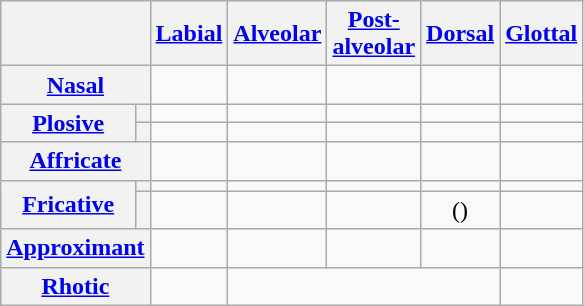<table class="wikitable" style=text-align:center>
<tr>
<th colspan="2"></th>
<th><a href='#'>Labial</a></th>
<th><a href='#'>Alveolar</a></th>
<th><a href='#'>Post-<br>alveolar</a></th>
<th><a href='#'>Dorsal</a></th>
<th><a href='#'>Glottal</a></th>
</tr>
<tr>
<th colspan="2"><a href='#'>Nasal</a></th>
<td></td>
<td></td>
<td></td>
<td></td>
<td></td>
</tr>
<tr>
<th rowspan="2"><a href='#'>Plosive</a></th>
<th></th>
<td></td>
<td></td>
<td></td>
<td></td>
<td></td>
</tr>
<tr>
<th></th>
<td></td>
<td></td>
<td></td>
<td></td>
<td></td>
</tr>
<tr>
<th colspan="2"><a href='#'>Affricate</a></th>
<td></td>
<td></td>
<td></td>
<td></td>
<td></td>
</tr>
<tr>
<th rowspan="2"><a href='#'>Fricative</a></th>
<th></th>
<td></td>
<td></td>
<td></td>
<td></td>
<td></td>
</tr>
<tr>
<th></th>
<td></td>
<td></td>
<td></td>
<td>()</td>
<td></td>
</tr>
<tr>
<th colspan="2"><a href='#'>Approximant</a></th>
<td></td>
<td></td>
<td></td>
<td></td>
<td></td>
</tr>
<tr>
<th colspan="2"><a href='#'>Rhotic</a></th>
<td></td>
<td colspan="3"></td>
<td></td>
</tr>
</table>
